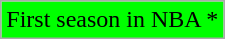<table class="wikitable">
<tr>
<td style="background-color:#00FF00;">First season in NBA *</td>
</tr>
</table>
